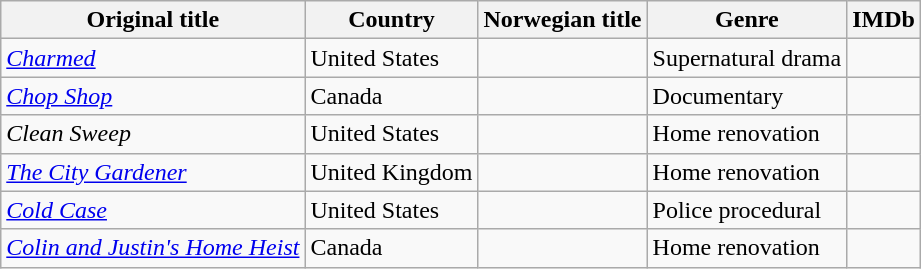<table class="wikitable">
<tr>
<th>Original title</th>
<th>Country</th>
<th>Norwegian title</th>
<th>Genre</th>
<th>IMDb</th>
</tr>
<tr>
<td><em><a href='#'>Charmed</a></em></td>
<td>United States</td>
<td></td>
<td>Supernatural drama</td>
<td></td>
</tr>
<tr>
<td><em><a href='#'>Chop Shop</a></em></td>
<td>Canada</td>
<td></td>
<td>Documentary</td>
<td></td>
</tr>
<tr>
<td><em>Clean Sweep</em></td>
<td>United States</td>
<td></td>
<td>Home renovation</td>
<td></td>
</tr>
<tr>
<td><em><a href='#'>The City Gardener</a></em></td>
<td>United Kingdom</td>
<td></td>
<td>Home renovation</td>
<td></td>
</tr>
<tr>
<td><em><a href='#'>Cold Case</a></em></td>
<td>United States</td>
<td></td>
<td>Police procedural</td>
<td></td>
</tr>
<tr>
<td><em><a href='#'>Colin and Justin's Home Heist</a></em></td>
<td>Canada</td>
<td></td>
<td>Home renovation</td>
<td></td>
</tr>
</table>
